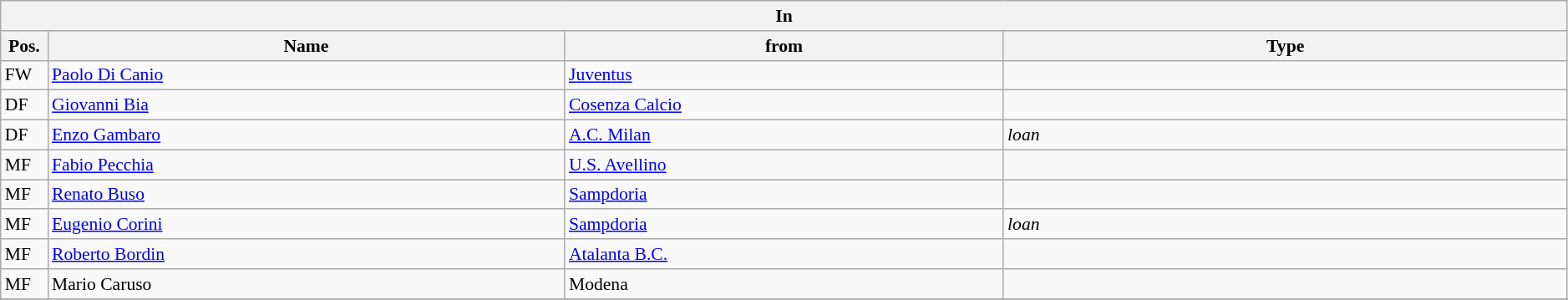<table class="wikitable" style="font-size:90%;width:99%;">
<tr>
<th colspan="4">In</th>
</tr>
<tr>
<th width=3%>Pos.</th>
<th width=33%>Name</th>
<th width=28%>from</th>
<th width=36%>Type</th>
</tr>
<tr>
<td>FW</td>
<td><a href='#'>Paolo Di Canio</a></td>
<td><a href='#'>Juventus</a></td>
<td></td>
</tr>
<tr>
<td>DF</td>
<td><a href='#'>Giovanni Bia</a></td>
<td><a href='#'>Cosenza Calcio</a></td>
<td></td>
</tr>
<tr>
<td>DF</td>
<td><a href='#'>Enzo Gambaro</a></td>
<td><a href='#'>A.C. Milan</a></td>
<td><em>loan</em></td>
</tr>
<tr>
<td>MF</td>
<td><a href='#'>Fabio Pecchia</a></td>
<td><a href='#'>U.S. Avellino</a></td>
<td></td>
</tr>
<tr>
<td>MF</td>
<td><a href='#'>Renato Buso</a></td>
<td><a href='#'>Sampdoria</a></td>
<td></td>
</tr>
<tr>
<td>MF</td>
<td><a href='#'>Eugenio Corini</a></td>
<td><a href='#'>Sampdoria</a></td>
<td><em>loan</em></td>
</tr>
<tr>
<td>MF</td>
<td><a href='#'>Roberto Bordin</a></td>
<td><a href='#'>Atalanta B.C.</a></td>
<td></td>
</tr>
<tr>
<td>MF</td>
<td>Mario Caruso</td>
<td>Modena</td>
<td></td>
</tr>
<tr>
</tr>
</table>
